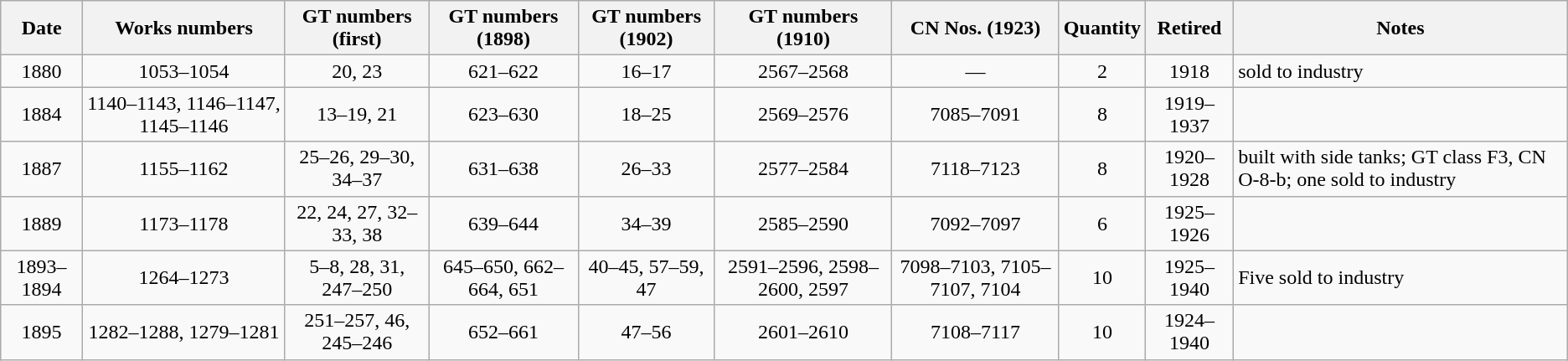<table class="wikitable" style=text-align:center>
<tr>
<th>Date</th>
<th>Works numbers</th>
<th>GT numbers (first)</th>
<th>GT numbers (1898)</th>
<th>GT numbers (1902)</th>
<th>GT numbers (1910)</th>
<th>CN Nos. (1923)</th>
<th>Quantity</th>
<th>Retired</th>
<th>Notes</th>
</tr>
<tr>
<td>1880</td>
<td>1053–1054</td>
<td>20, 23</td>
<td>621–622</td>
<td>16–17</td>
<td>2567–2568</td>
<td>—</td>
<td>2</td>
<td>1918</td>
<td align=left>sold to industry</td>
</tr>
<tr>
<td>1884</td>
<td>1140–1143, 1146–1147, 1145–1146</td>
<td>13–19, 21</td>
<td>623–630</td>
<td>18–25</td>
<td>2569–2576</td>
<td>7085–7091</td>
<td>8</td>
<td>1919–1937</td>
<td align=left></td>
</tr>
<tr>
<td>1887</td>
<td>1155–1162</td>
<td>25–26, 29–30, 34–37</td>
<td>631–638</td>
<td>26–33</td>
<td>2577–2584</td>
<td>7118–7123</td>
<td>8</td>
<td>1920–1928</td>
<td align=left>built with side tanks; GT class F3, CN O-8-b; one sold to industry</td>
</tr>
<tr>
<td>1889</td>
<td>1173–1178</td>
<td>22, 24, 27, 32–33, 38</td>
<td>639–644</td>
<td>34–39</td>
<td>2585–2590</td>
<td>7092–7097</td>
<td>6</td>
<td>1925–1926</td>
<td align=left></td>
</tr>
<tr>
<td>1893–1894</td>
<td>1264–1273</td>
<td>5–8, 28, 31, 247–250</td>
<td>645–650, 662–664, 651</td>
<td>40–45, 57–59, 47</td>
<td>2591–2596, 2598–2600, 2597</td>
<td>7098–7103, 7105–7107, 7104</td>
<td>10</td>
<td>1925–1940</td>
<td align=left>Five sold to industry</td>
</tr>
<tr>
<td>1895</td>
<td>1282–1288, 1279–1281</td>
<td>251–257, 46, 245–246</td>
<td>652–661</td>
<td>47–56</td>
<td>2601–2610</td>
<td>7108–7117</td>
<td>10</td>
<td>1924–1940</td>
<td align=left></td>
</tr>
</table>
